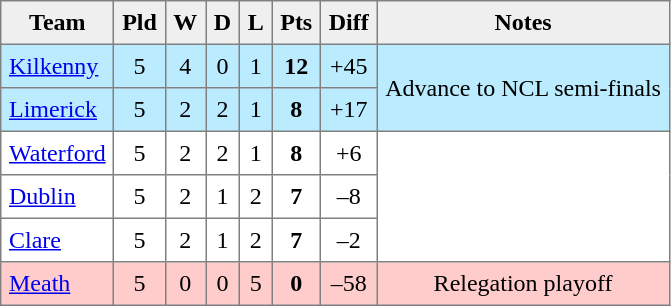<table style=border-collapse:collapse border=1 cellspacing=0 cellpadding=5>
<tr align=center bgcolor=#efefef>
<th>Team</th>
<th>Pld</th>
<th>W</th>
<th>D</th>
<th>L</th>
<th>Pts</th>
<th>Diff</th>
<th>Notes</th>
</tr>
<tr align=center style="background:#BBEBFF">
<td style="text-align:left;"> <a href='#'>Kilkenny</a></td>
<td>5</td>
<td>4</td>
<td>0</td>
<td>1</td>
<td><strong>12</strong></td>
<td>+45</td>
<td rowspan=2>Advance to NCL semi-finals</td>
</tr>
<tr align=center style="background:#BBEBFF;">
<td style="text-align:left;"> <a href='#'>Limerick</a></td>
<td>5</td>
<td>2</td>
<td>2</td>
<td>1</td>
<td><strong>8</strong></td>
<td>+17</td>
</tr>
<tr align=center style="background:#FFFFFF;">
<td style="text-align:left;"> <a href='#'>Waterford</a></td>
<td>5</td>
<td>2</td>
<td>2</td>
<td>1</td>
<td><strong>8</strong></td>
<td>+6</td>
<td rowspan=3></td>
</tr>
<tr align=center style="background:#FFFFFF;">
<td style="text-align:left;"> <a href='#'>Dublin</a></td>
<td>5</td>
<td>2</td>
<td>1</td>
<td>2</td>
<td><strong>7</strong></td>
<td>–8</td>
</tr>
<tr align=center style="background:#FFFFFF;">
<td style="text-align:left;"> <a href='#'>Clare</a></td>
<td>5</td>
<td>2</td>
<td>1</td>
<td>2</td>
<td><strong>7</strong></td>
<td>–2</td>
</tr>
<tr align=center style="background:#FFCCCC;">
<td style="text-align:left;"> <a href='#'>Meath</a></td>
<td>5</td>
<td>0</td>
<td>0</td>
<td>5</td>
<td><strong>0</strong></td>
<td>–58</td>
<td>Relegation playoff</td>
</tr>
</table>
